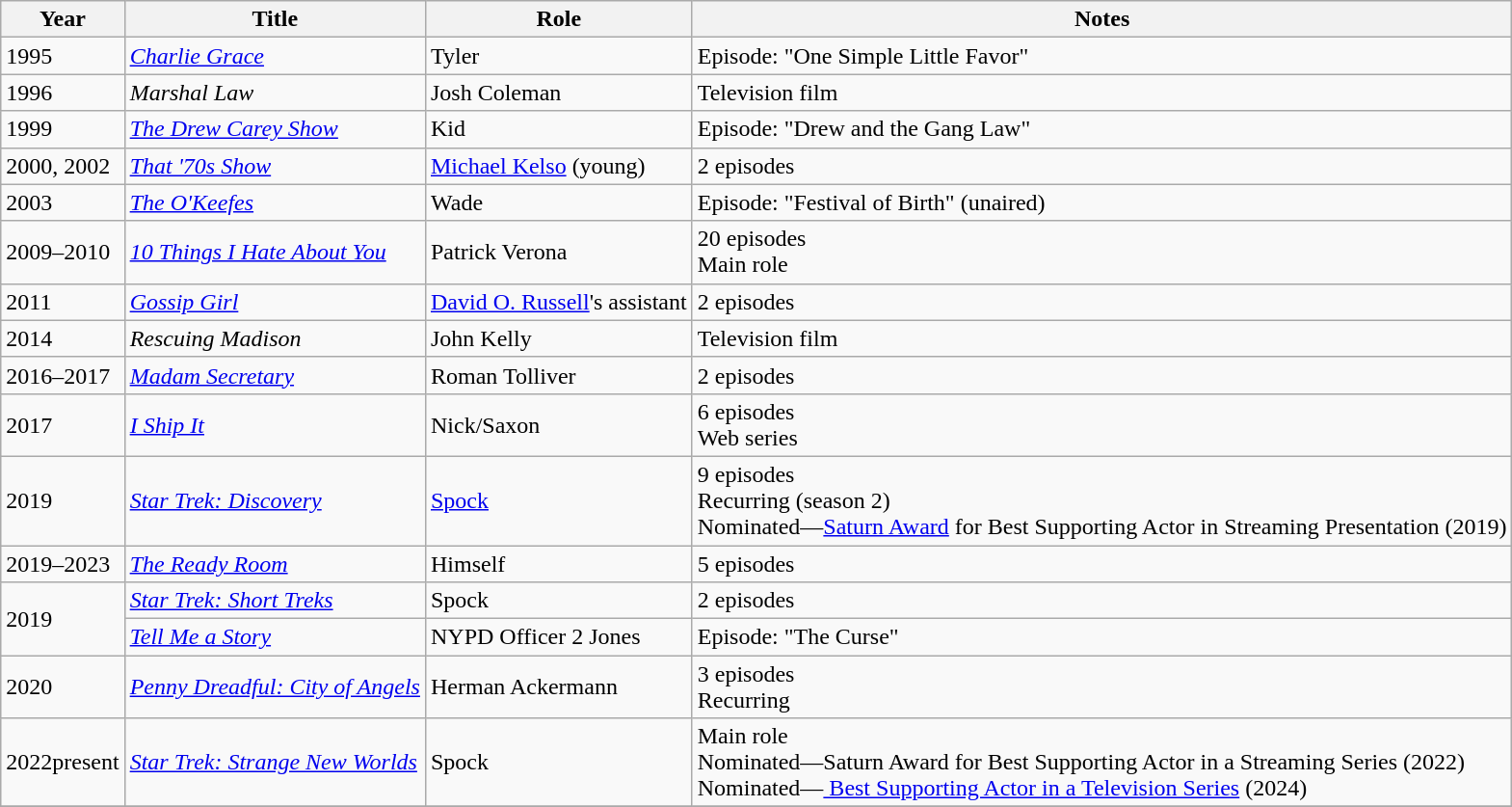<table class="wikitable sortable">
<tr>
<th>Year</th>
<th>Title</th>
<th>Role</th>
<th class="unsortable">Notes</th>
</tr>
<tr>
<td>1995</td>
<td><em><a href='#'>Charlie Grace</a></em></td>
<td>Tyler</td>
<td>Episode: "One Simple Little Favor"</td>
</tr>
<tr>
<td>1996</td>
<td><em>Marshal Law</em></td>
<td>Josh Coleman</td>
<td>Television film</td>
</tr>
<tr>
<td>1999</td>
<td data-sort-value="Drew Carey Show, The"><em><a href='#'>The Drew Carey Show</a></em></td>
<td>Kid</td>
<td>Episode: "Drew and the Gang Law"</td>
</tr>
<tr>
<td>2000, 2002</td>
<td><em><a href='#'>That '70s Show</a></em></td>
<td><a href='#'>Michael Kelso</a> (young)</td>
<td>2 episodes</td>
</tr>
<tr>
<td>2003</td>
<td data-sort-value="O'Keefes, The"><em><a href='#'>The O'Keefes</a></em></td>
<td>Wade</td>
<td>Episode: "Festival of Birth" (unaired)</td>
</tr>
<tr>
<td>2009–2010</td>
<td data-sort-value="Ten Things I Hate About You"><em><a href='#'>10 Things I Hate About You</a></em></td>
<td>Patrick Verona</td>
<td>20 episodes<br>Main role</td>
</tr>
<tr>
<td>2011</td>
<td><em><a href='#'>Gossip Girl</a></em></td>
<td><a href='#'>David O. Russell</a>'s assistant</td>
<td>2 episodes</td>
</tr>
<tr>
<td>2014</td>
<td><em>Rescuing Madison</em></td>
<td>John Kelly</td>
<td>Television film</td>
</tr>
<tr>
<td>2016–2017</td>
<td><em><a href='#'>Madam Secretary</a></em></td>
<td>Roman Tolliver</td>
<td>2 episodes</td>
</tr>
<tr>
<td>2017</td>
<td><em><a href='#'>I Ship It</a></em></td>
<td>Nick/Saxon</td>
<td>6 episodes<br>Web series</td>
</tr>
<tr>
<td>2019</td>
<td><em><a href='#'>Star Trek: Discovery</a></em></td>
<td><a href='#'>Spock</a></td>
<td>9 episodes<br>Recurring (season 2)<br>Nominated—<a href='#'>Saturn Award</a> for Best Supporting Actor in Streaming Presentation (2019)</td>
</tr>
<tr>
<td>2019–2023</td>
<td><em><a href='#'>The Ready Room</a></em></td>
<td>Himself</td>
<td>5 episodes</td>
</tr>
<tr>
<td rowspan=2>2019</td>
<td><em><a href='#'>Star Trek: Short Treks</a></em></td>
<td>Spock</td>
<td>2 episodes</td>
</tr>
<tr>
<td><em><a href='#'>Tell Me a Story</a></em></td>
<td>NYPD Officer 2 Jones</td>
<td>Episode: "The Curse"</td>
</tr>
<tr>
<td>2020</td>
<td><em><a href='#'>Penny Dreadful: City of Angels</a></em></td>
<td>Herman Ackermann</td>
<td>3 episodes<br>Recurring</td>
</tr>
<tr>
<td>2022present</td>
<td><em><a href='#'>Star Trek: Strange New Worlds</a></em></td>
<td>Spock</td>
<td>Main role<br>Nominated—Saturn Award for Best Supporting Actor in a Streaming Series (2022)<br>Nominated—<a href='#'> Best Supporting Actor in a Television Series</a> (2024)</td>
</tr>
<tr>
</tr>
</table>
